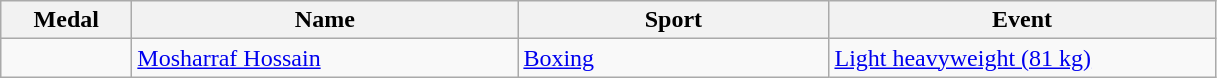<table class="wikitable sortable" style="font-size:100%">
<tr>
<th width="80">Medal</th>
<th width="250">Name</th>
<th width="200">Sport</th>
<th width="250">Event</th>
</tr>
<tr>
<td></td>
<td><a href='#'>Mosharraf Hossain</a></td>
<td><a href='#'>Boxing</a></td>
<td><a href='#'>Light heavyweight (81 kg)</a></td>
</tr>
</table>
